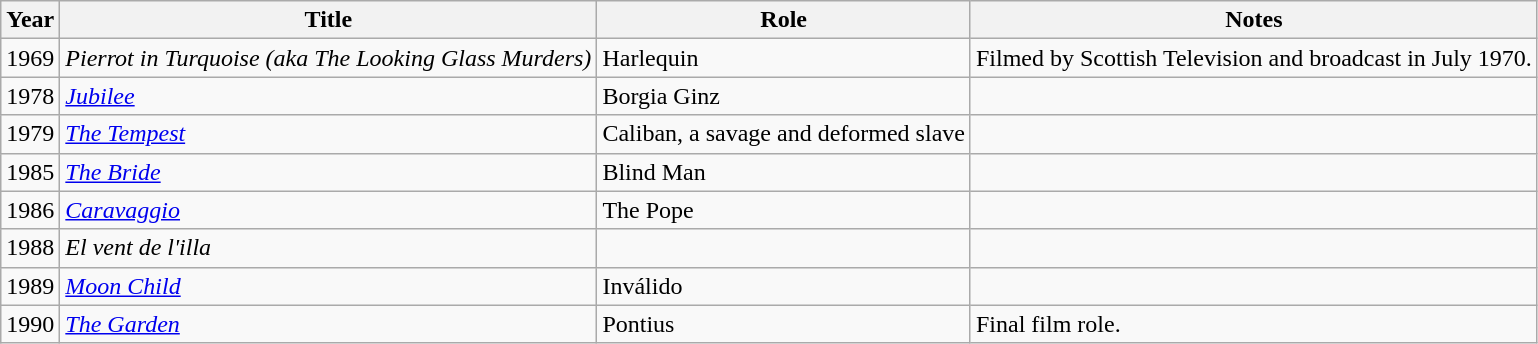<table class="wikitable">
<tr>
<th>Year</th>
<th>Title</th>
<th>Role</th>
<th>Notes</th>
</tr>
<tr>
<td>1969</td>
<td><em>Pierrot in Turquoise (aka The Looking Glass Murders)</em></td>
<td>Harlequin</td>
<td>Filmed by Scottish Television and broadcast in July 1970.</td>
</tr>
<tr>
<td>1978</td>
<td><em><a href='#'>Jubilee</a></em></td>
<td>Borgia Ginz</td>
<td></td>
</tr>
<tr>
<td>1979</td>
<td><em><a href='#'>The Tempest</a></em></td>
<td>Caliban, a savage and deformed slave</td>
<td></td>
</tr>
<tr>
<td>1985</td>
<td><em><a href='#'>The Bride</a></em></td>
<td>Blind Man</td>
<td></td>
</tr>
<tr>
<td>1986</td>
<td><em><a href='#'>Caravaggio</a></em></td>
<td>The Pope</td>
<td></td>
</tr>
<tr>
<td>1988</td>
<td><em>El vent de l'illa</em></td>
<td></td>
<td></td>
</tr>
<tr>
<td>1989</td>
<td><em><a href='#'>Moon Child</a></em></td>
<td>Inválido</td>
<td></td>
</tr>
<tr>
<td>1990</td>
<td><em><a href='#'>The Garden</a></em></td>
<td>Pontius</td>
<td>Final film role.</td>
</tr>
</table>
